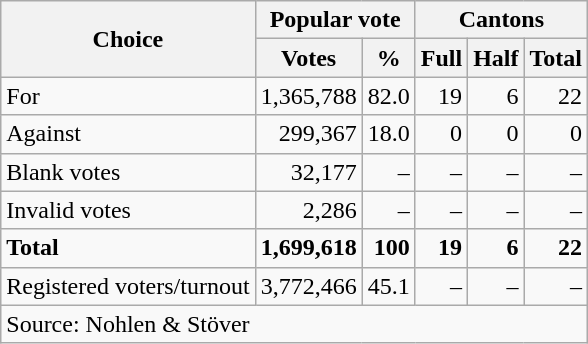<table class=wikitable style=text-align:right>
<tr>
<th rowspan=2>Choice</th>
<th colspan=2>Popular vote</th>
<th colspan=3>Cantons</th>
</tr>
<tr>
<th>Votes</th>
<th>%</th>
<th>Full</th>
<th>Half</th>
<th>Total</th>
</tr>
<tr>
<td align=left>For</td>
<td>1,365,788</td>
<td>82.0</td>
<td>19</td>
<td>6</td>
<td>22</td>
</tr>
<tr>
<td align=left>Against</td>
<td>299,367</td>
<td>18.0</td>
<td>0</td>
<td>0</td>
<td>0</td>
</tr>
<tr>
<td align=left>Blank votes</td>
<td>32,177</td>
<td>–</td>
<td>–</td>
<td>–</td>
<td>–</td>
</tr>
<tr>
<td align=left>Invalid votes</td>
<td>2,286</td>
<td>–</td>
<td>–</td>
<td>–</td>
<td>–</td>
</tr>
<tr>
<td align=left><strong>Total</strong></td>
<td><strong>1,699,618</strong></td>
<td><strong>100</strong></td>
<td><strong>19</strong></td>
<td><strong>6</strong></td>
<td><strong>22</strong></td>
</tr>
<tr>
<td align=left>Registered voters/turnout</td>
<td>3,772,466</td>
<td>45.1</td>
<td>–</td>
<td>–</td>
<td>–</td>
</tr>
<tr>
<td align=left colspan=6>Source: Nohlen & Stöver</td>
</tr>
</table>
